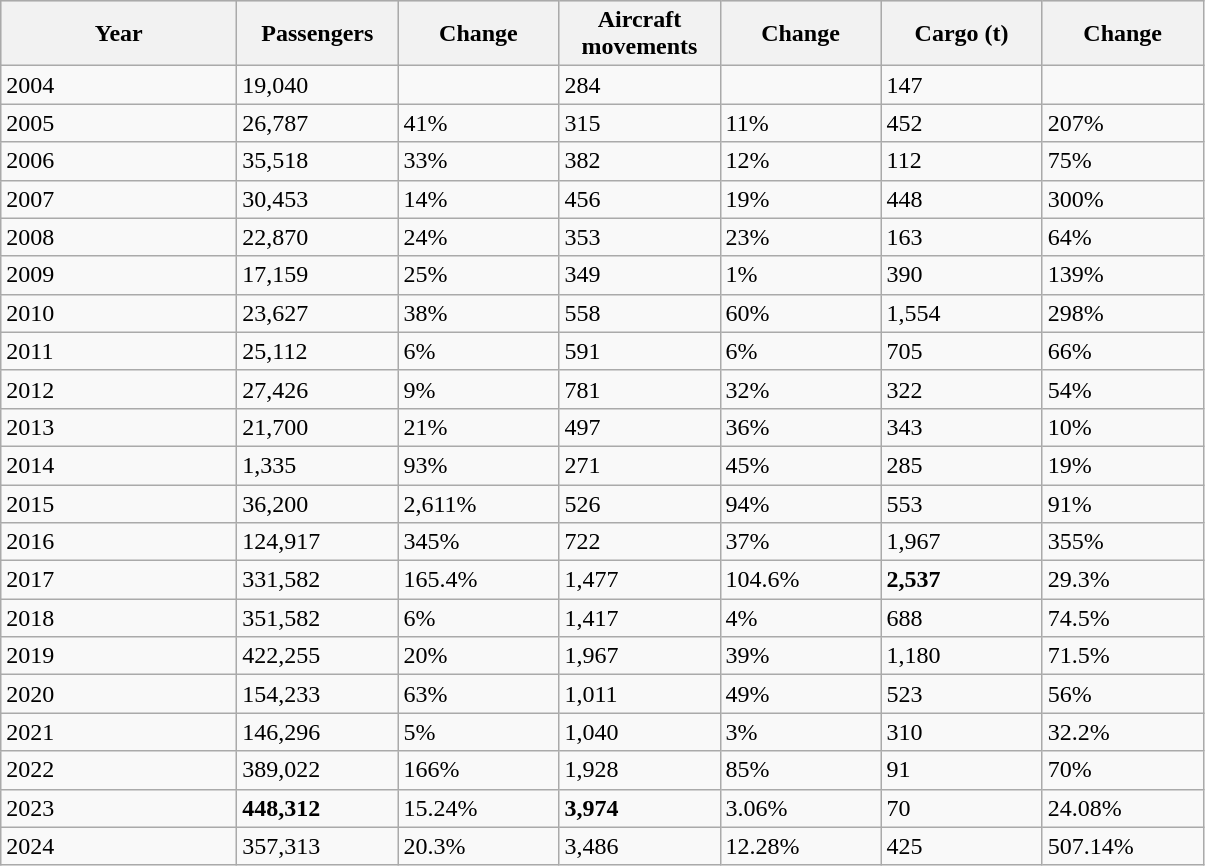<table class="wikitable">
<tr bgcolor=lightgrey>
<th width="150">Year</th>
<th width="100">Passengers</th>
<th width="100">Change</th>
<th width="100">Aircraft movements</th>
<th width="100">Change</th>
<th width="100">Cargo (t)</th>
<th width="100">Change</th>
</tr>
<tr>
<td>2004</td>
<td>19,040</td>
<td></td>
<td>284</td>
<td></td>
<td>147</td>
<td></td>
</tr>
<tr>
<td>2005</td>
<td>26,787</td>
<td> 41%</td>
<td>315</td>
<td> 11%</td>
<td>452</td>
<td> 207%</td>
</tr>
<tr>
<td>2006</td>
<td>35,518</td>
<td> 33%</td>
<td>382</td>
<td> 12%</td>
<td>112</td>
<td> 75%</td>
</tr>
<tr>
<td>2007</td>
<td>30,453</td>
<td> 14%</td>
<td>456</td>
<td> 19%</td>
<td>448</td>
<td> 300%</td>
</tr>
<tr>
<td>2008</td>
<td>22,870</td>
<td> 24%</td>
<td>353</td>
<td> 23%</td>
<td>163</td>
<td> 64%</td>
</tr>
<tr>
<td>2009</td>
<td>17,159</td>
<td> 25%</td>
<td>349</td>
<td> 1%</td>
<td>390</td>
<td> 139%</td>
</tr>
<tr>
<td>2010</td>
<td>23,627</td>
<td> 38%</td>
<td>558</td>
<td> 60%</td>
<td>1,554</td>
<td> 298%</td>
</tr>
<tr>
<td>2011</td>
<td>25,112</td>
<td> 6%</td>
<td>591</td>
<td> 6%</td>
<td>705</td>
<td> 66%</td>
</tr>
<tr>
<td>2012</td>
<td>27,426</td>
<td> 9%</td>
<td>781</td>
<td> 32%</td>
<td>322</td>
<td> 54%</td>
</tr>
<tr>
<td>2013</td>
<td>21,700</td>
<td> 21%</td>
<td>497</td>
<td> 36%</td>
<td>343</td>
<td> 10%</td>
</tr>
<tr>
<td>2014</td>
<td>1,335</td>
<td> 93%</td>
<td>271</td>
<td> 45%</td>
<td>285</td>
<td> 19%</td>
</tr>
<tr>
<td>2015</td>
<td>36,200</td>
<td> 2,611%</td>
<td>526</td>
<td> 94%</td>
<td>553</td>
<td> 91%</td>
</tr>
<tr>
<td>2016</td>
<td>124,917</td>
<td> 345%</td>
<td>722</td>
<td> 37%</td>
<td>1,967</td>
<td> 355%</td>
</tr>
<tr>
<td>2017</td>
<td>331,582</td>
<td> 165.4%</td>
<td>1,477</td>
<td> 104.6%</td>
<td><strong>2,537</strong></td>
<td> 29.3%</td>
</tr>
<tr>
<td>2018</td>
<td>351,582</td>
<td> 6%</td>
<td>1,417</td>
<td> 4%</td>
<td>688</td>
<td> 74.5%</td>
</tr>
<tr>
<td>2019</td>
<td>422,255</td>
<td> 20%</td>
<td>1,967</td>
<td> 39%</td>
<td>1,180</td>
<td> 71.5%</td>
</tr>
<tr>
<td>2020</td>
<td>154,233</td>
<td> 63%</td>
<td>1,011</td>
<td> 49%</td>
<td>523</td>
<td> 56%</td>
</tr>
<tr>
<td>2021</td>
<td>146,296</td>
<td> 5%</td>
<td>1,040</td>
<td> 3%</td>
<td>310</td>
<td> 32.2%</td>
</tr>
<tr>
<td>2022</td>
<td>389,022</td>
<td> 166%</td>
<td>1,928</td>
<td> 85%</td>
<td>91</td>
<td> 70%</td>
</tr>
<tr>
<td>2023</td>
<td><strong>448,312</strong></td>
<td> 15.24%</td>
<td><strong>3,974</strong></td>
<td> 3.06%</td>
<td>70</td>
<td> 24.08%</td>
</tr>
<tr>
<td>2024</td>
<td>357,313</td>
<td> 20.3%</td>
<td>3,486</td>
<td> 12.28%</td>
<td>425</td>
<td> 507.14%</td>
</tr>
</table>
